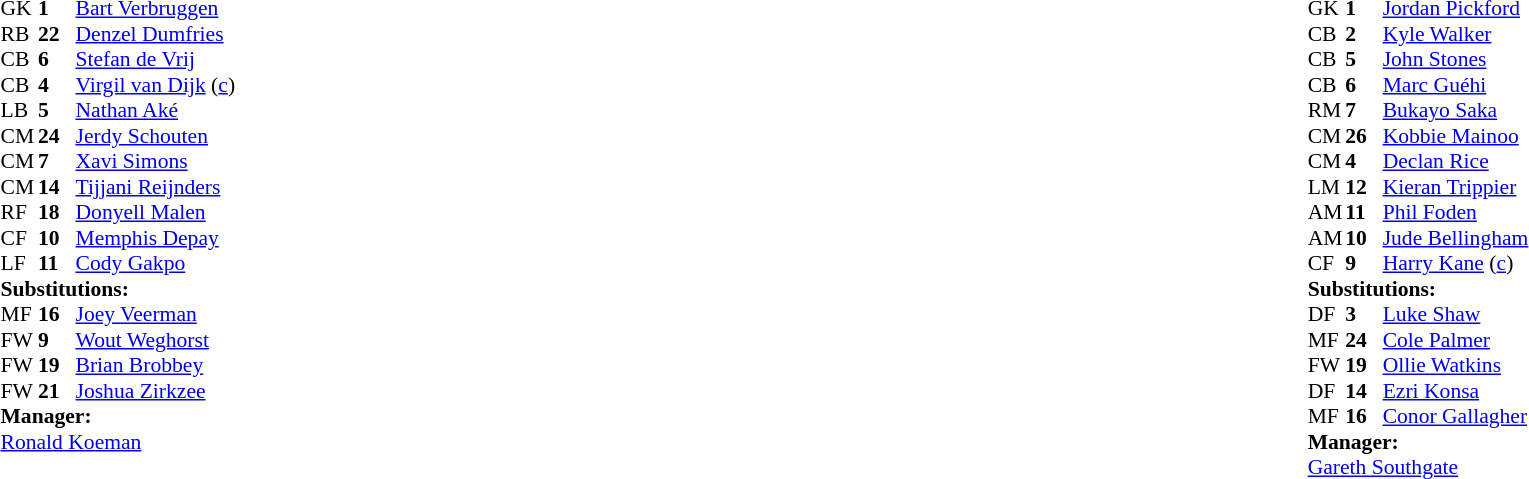<table width="100%">
<tr>
<td valign="top" width="40%"><br><table style="font-size:90%" cellspacing="0" cellpadding="0">
<tr>
<th width=25></th>
<th width=25></th>
</tr>
<tr>
<td>GK</td>
<td><strong>1</strong></td>
<td><a href='#'>Bart Verbruggen</a></td>
</tr>
<tr>
<td>RB</td>
<td><strong>22</strong></td>
<td><a href='#'>Denzel Dumfries</a></td>
<td></td>
<td></td>
</tr>
<tr>
<td>CB</td>
<td><strong>6</strong></td>
<td><a href='#'>Stefan de Vrij</a></td>
</tr>
<tr>
<td>CB</td>
<td><strong>4</strong></td>
<td><a href='#'>Virgil van Dijk</a> (<a href='#'>c</a>)</td>
<td></td>
</tr>
<tr>
<td>LB</td>
<td><strong>5</strong></td>
<td><a href='#'>Nathan Aké</a></td>
</tr>
<tr>
<td>CM</td>
<td><strong>24</strong></td>
<td><a href='#'>Jerdy Schouten</a></td>
</tr>
<tr>
<td>CM</td>
<td><strong>7</strong></td>
<td><a href='#'>Xavi Simons</a></td>
<td></td>
<td></td>
</tr>
<tr>
<td>CM</td>
<td><strong>14</strong></td>
<td><a href='#'>Tijjani Reijnders</a></td>
</tr>
<tr>
<td>RF</td>
<td><strong>18</strong></td>
<td><a href='#'>Donyell Malen</a></td>
<td></td>
<td></td>
</tr>
<tr>
<td>CF</td>
<td><strong>10</strong></td>
<td><a href='#'>Memphis Depay</a></td>
<td></td>
<td></td>
</tr>
<tr>
<td>LF</td>
<td><strong>11</strong></td>
<td><a href='#'>Cody Gakpo</a></td>
</tr>
<tr>
<td colspan=3><strong>Substitutions:</strong></td>
</tr>
<tr>
<td>MF</td>
<td><strong>16</strong></td>
<td><a href='#'>Joey Veerman</a></td>
<td></td>
<td></td>
</tr>
<tr>
<td>FW</td>
<td><strong>9</strong></td>
<td><a href='#'>Wout Weghorst</a></td>
<td></td>
<td></td>
</tr>
<tr>
<td>FW</td>
<td><strong>19</strong></td>
<td><a href='#'>Brian Brobbey</a></td>
<td></td>
<td></td>
</tr>
<tr>
<td>FW</td>
<td><strong>21</strong></td>
<td><a href='#'>Joshua Zirkzee</a></td>
<td></td>
<td></td>
</tr>
<tr>
<td colspan="3"><strong>Manager:</strong></td>
</tr>
<tr>
<td colspan="3"><a href='#'>Ronald Koeman</a></td>
</tr>
</table>
</td>
<td valign="top"></td>
<td valign="top" width="50%"><br><table style="font-size:90%; margin:auto" cellspacing="0" cellpadding="0">
<tr>
<th width="25"></th>
<th width="25"></th>
</tr>
<tr>
<td>GK</td>
<td><strong>1</strong></td>
<td><a href='#'>Jordan Pickford</a></td>
</tr>
<tr>
<td>CB</td>
<td><strong>2</strong></td>
<td><a href='#'>Kyle Walker</a></td>
</tr>
<tr>
<td>CB</td>
<td><strong>5</strong></td>
<td><a href='#'>John Stones</a></td>
</tr>
<tr>
<td>CB</td>
<td><strong>6</strong></td>
<td><a href='#'>Marc Guéhi</a></td>
</tr>
<tr>
<td>RM</td>
<td><strong>7</strong></td>
<td><a href='#'>Bukayo Saka</a></td>
<td></td>
<td></td>
</tr>
<tr>
<td>CM</td>
<td><strong>26</strong></td>
<td><a href='#'>Kobbie Mainoo</a></td>
<td></td>
<td></td>
</tr>
<tr>
<td>CM</td>
<td><strong>4</strong></td>
<td><a href='#'>Declan Rice</a></td>
</tr>
<tr>
<td>LM</td>
<td><strong>12</strong></td>
<td><a href='#'>Kieran Trippier</a></td>
<td></td>
<td></td>
</tr>
<tr>
<td>AM</td>
<td><strong>11</strong></td>
<td><a href='#'>Phil Foden</a></td>
<td></td>
<td></td>
</tr>
<tr>
<td>AM</td>
<td><strong>10</strong></td>
<td><a href='#'>Jude Bellingham</a></td>
<td></td>
</tr>
<tr>
<td>CF</td>
<td><strong>9</strong></td>
<td><a href='#'>Harry Kane</a> (<a href='#'>c</a>)</td>
<td></td>
<td></td>
</tr>
<tr>
<td colspan=3><strong>Substitutions:</strong></td>
</tr>
<tr>
<td>DF</td>
<td><strong>3</strong></td>
<td><a href='#'>Luke Shaw</a></td>
<td></td>
<td></td>
</tr>
<tr>
<td>MF</td>
<td><strong>24</strong></td>
<td><a href='#'>Cole Palmer</a></td>
<td></td>
<td></td>
</tr>
<tr>
<td>FW</td>
<td><strong>19</strong></td>
<td><a href='#'>Ollie Watkins</a></td>
<td></td>
<td></td>
</tr>
<tr>
<td>DF</td>
<td><strong>14</strong></td>
<td><a href='#'>Ezri Konsa</a></td>
<td></td>
<td></td>
</tr>
<tr>
<td>MF</td>
<td><strong>16</strong></td>
<td><a href='#'>Conor Gallagher</a></td>
<td></td>
<td></td>
</tr>
<tr>
<td colspan="3"><strong>Manager:</strong></td>
</tr>
<tr>
<td colspan="3"><a href='#'>Gareth Southgate</a></td>
</tr>
</table>
</td>
</tr>
</table>
